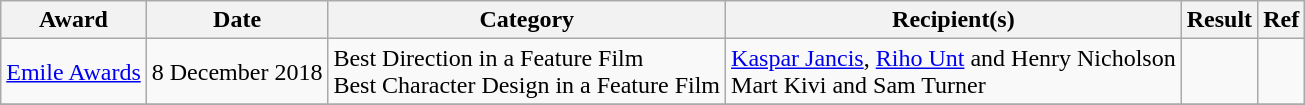<table class="wikitable">
<tr>
<th>Award</th>
<th>Date</th>
<th>Category</th>
<th>Recipient(s)</th>
<th>Result</th>
<th>Ref</th>
</tr>
<tr>
<td><a href='#'>Emile Awards</a></td>
<td>8 December 2018</td>
<td>Best Direction in a Feature Film<br>Best Character Design in a Feature Film</td>
<td><a href='#'>Kaspar Jancis</a>, <a href='#'>Riho Unt</a> and Henry Nicholson<br>Mart Kivi and Sam Turner</td>
<td></td>
<td></td>
</tr>
<tr>
</tr>
</table>
